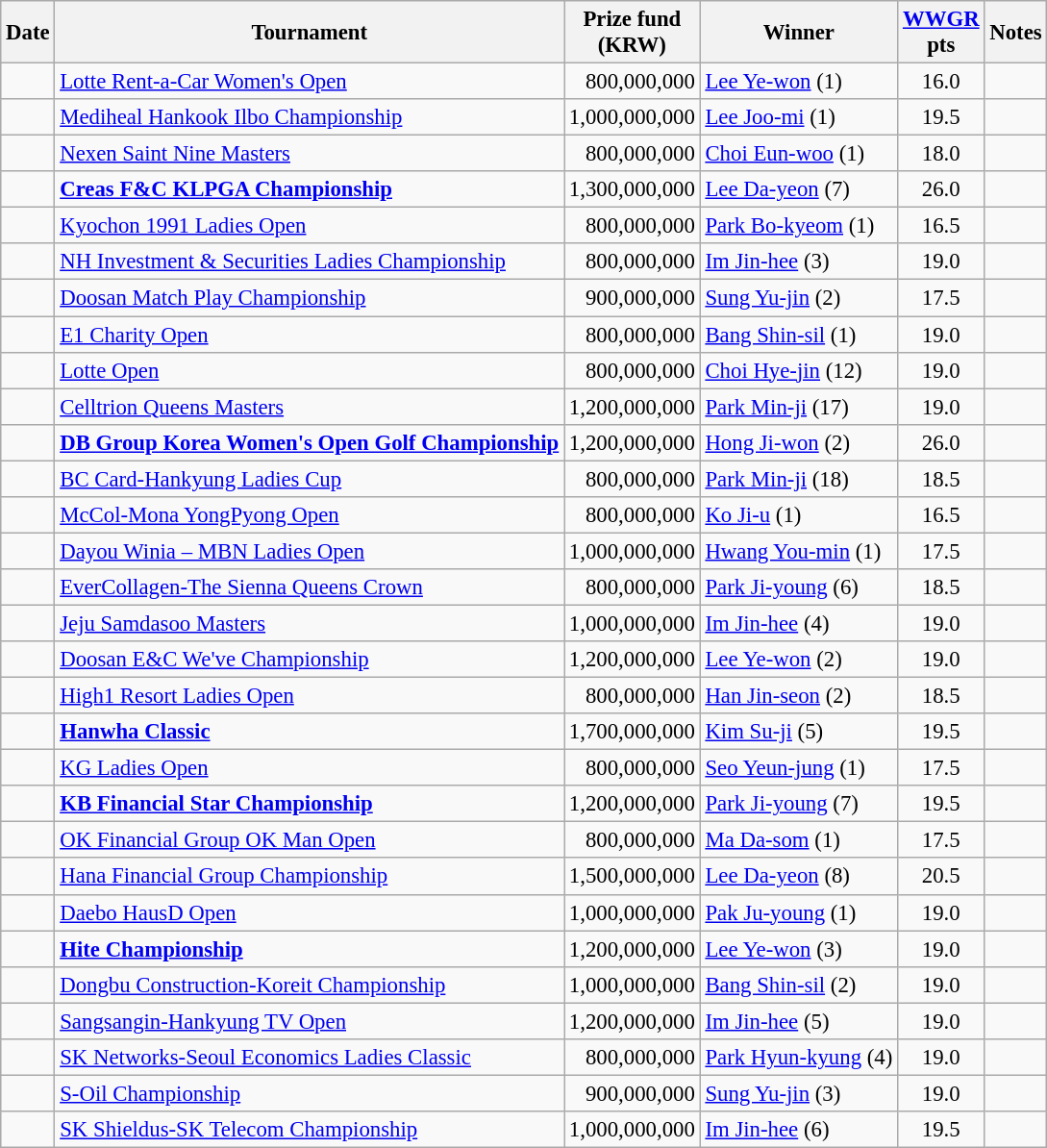<table class="wikitable sortable" style="font-size:95%;">
<tr>
<th>Date</th>
<th>Tournament</th>
<th>Prize fund<br>(KRW)</th>
<th>Winner</th>
<th><a href='#'>WWGR</a><br>pts</th>
<th>Notes</th>
</tr>
<tr>
<td></td>
<td><a href='#'>Lotte Rent-a-Car Women's Open</a></td>
<td align=right>800,000,000</td>
<td> <a href='#'>Lee Ye-won</a> (1)</td>
<td align=center>16.0</td>
<td></td>
</tr>
<tr>
<td></td>
<td><a href='#'>Mediheal Hankook Ilbo Championship</a></td>
<td align=right>1,000,000,000</td>
<td> <a href='#'>Lee Joo-mi</a> (1)</td>
<td align=center>19.5</td>
<td></td>
</tr>
<tr>
<td></td>
<td><a href='#'>Nexen Saint Nine Masters</a></td>
<td align=right>800,000,000</td>
<td> <a href='#'>Choi Eun-woo</a> (1)</td>
<td align=center>18.0</td>
<td></td>
</tr>
<tr>
<td></td>
<td><strong><a href='#'>Creas F&C KLPGA Championship</a></strong></td>
<td align=right>1,300,000,000</td>
<td> <a href='#'>Lee Da-yeon</a> (7)</td>
<td align=center>26.0</td>
<td></td>
</tr>
<tr>
<td></td>
<td><a href='#'>Kyochon 1991 Ladies Open</a></td>
<td align=right>800,000,000</td>
<td> <a href='#'>Park Bo-kyeom</a> (1)</td>
<td align=center>16.5</td>
<td></td>
</tr>
<tr>
<td></td>
<td><a href='#'>NH Investment & Securities Ladies Championship</a></td>
<td align=right>800,000,000</td>
<td> <a href='#'>Im Jin-hee</a> (3)</td>
<td align=center>19.0</td>
<td></td>
</tr>
<tr>
<td></td>
<td><a href='#'>Doosan Match Play Championship</a></td>
<td align=right>900,000,000</td>
<td> <a href='#'>Sung Yu-jin</a> (2)</td>
<td align=center>17.5</td>
<td></td>
</tr>
<tr>
<td></td>
<td><a href='#'>E1 Charity Open</a></td>
<td align=right>800,000,000</td>
<td> <a href='#'>Bang Shin-sil</a> (1)</td>
<td align=center>19.0</td>
<td></td>
</tr>
<tr>
<td></td>
<td><a href='#'>Lotte Open</a></td>
<td align=right>800,000,000</td>
<td> <a href='#'>Choi Hye-jin</a> (12)</td>
<td align=center>19.0</td>
<td></td>
</tr>
<tr>
<td></td>
<td><a href='#'>Celltrion Queens Masters</a></td>
<td align=right>1,200,000,000</td>
<td> <a href='#'>Park Min-ji</a> (17)</td>
<td align=center>19.0</td>
<td></td>
</tr>
<tr>
<td></td>
<td><strong><a href='#'>DB Group Korea Women's Open Golf Championship</a></strong></td>
<td align=right>1,200,000,000</td>
<td> <a href='#'>Hong Ji-won</a> (2)</td>
<td align=center>26.0</td>
<td></td>
</tr>
<tr>
<td></td>
<td><a href='#'>BC Card-Hankyung Ladies Cup</a></td>
<td align=right>800,000,000</td>
<td> <a href='#'>Park Min-ji</a> (18)</td>
<td align=center>18.5</td>
<td></td>
</tr>
<tr>
<td></td>
<td><a href='#'>McCol-Mona YongPyong Open</a></td>
<td align=right>800,000,000</td>
<td> <a href='#'>Ko Ji-u</a> (1)</td>
<td align=center>16.5</td>
<td></td>
</tr>
<tr>
<td></td>
<td><a href='#'>Dayou Winia – MBN Ladies Open</a></td>
<td align=right>1,000,000,000</td>
<td> <a href='#'>Hwang You-min</a> (1)</td>
<td align=center>17.5</td>
<td></td>
</tr>
<tr>
<td></td>
<td><a href='#'>EverCollagen-The Sienna Queens Crown</a></td>
<td align=right>800,000,000</td>
<td> <a href='#'>Park Ji-young</a> (6)</td>
<td align=center>18.5</td>
<td></td>
</tr>
<tr>
<td></td>
<td><a href='#'>Jeju Samdasoo Masters</a></td>
<td align=right>1,000,000,000</td>
<td> <a href='#'>Im Jin-hee</a> (4)</td>
<td align=center>19.0</td>
<td></td>
</tr>
<tr>
<td></td>
<td><a href='#'>Doosan E&C We've Championship</a></td>
<td align=right>1,200,000,000</td>
<td> <a href='#'>Lee Ye-won</a> (2)</td>
<td align=center>19.0</td>
<td></td>
</tr>
<tr>
<td></td>
<td><a href='#'>High1 Resort Ladies Open</a></td>
<td align=right>800,000,000</td>
<td> <a href='#'>Han Jin-seon</a> (2)</td>
<td align=center>18.5</td>
<td></td>
</tr>
<tr>
<td></td>
<td><strong><a href='#'>Hanwha Classic</a></strong></td>
<td align=right>1,700,000,000</td>
<td> <a href='#'>Kim Su-ji</a> (5)</td>
<td align=center>19.5</td>
<td></td>
</tr>
<tr>
<td></td>
<td><a href='#'>KG Ladies Open</a></td>
<td align=right>800,000,000</td>
<td> <a href='#'>Seo Yeun-jung</a> (1)</td>
<td align=center>17.5</td>
<td></td>
</tr>
<tr>
<td></td>
<td><strong><a href='#'>KB Financial Star Championship</a></strong></td>
<td align=right>1,200,000,000</td>
<td> <a href='#'>Park Ji-young</a> (7)</td>
<td align=center>19.5</td>
<td></td>
</tr>
<tr>
<td></td>
<td><a href='#'>OK Financial Group OK Man Open</a></td>
<td align=right>800,000,000</td>
<td> <a href='#'>Ma Da-som</a> (1)</td>
<td align=center>17.5</td>
<td></td>
</tr>
<tr>
<td></td>
<td><a href='#'>Hana Financial Group Championship</a></td>
<td align=right>1,500,000,000</td>
<td> <a href='#'>Lee Da-yeon</a> (8)</td>
<td align=center>20.5</td>
<td></td>
</tr>
<tr>
<td></td>
<td><a href='#'>Daebo HausD Open</a></td>
<td align=right>1,000,000,000</td>
<td> <a href='#'>Pak Ju-young</a> (1)</td>
<td align=center>19.0</td>
<td></td>
</tr>
<tr>
<td></td>
<td><strong><a href='#'>Hite Championship</a></strong></td>
<td align=right>1,200,000,000</td>
<td> <a href='#'>Lee Ye-won</a> (3)</td>
<td align=center>19.0</td>
<td></td>
</tr>
<tr>
<td></td>
<td><a href='#'>Dongbu Construction-Koreit Championship</a></td>
<td align=right>1,000,000,000</td>
<td> <a href='#'>Bang Shin-sil</a> (2)</td>
<td align=center>19.0</td>
<td></td>
</tr>
<tr>
<td></td>
<td><a href='#'>Sangsangin-Hankyung TV Open</a></td>
<td align=right>1,200,000,000</td>
<td> <a href='#'>Im Jin-hee</a> (5)</td>
<td align=center>19.0</td>
<td></td>
</tr>
<tr>
<td></td>
<td><a href='#'>SK Networks-Seoul Economics Ladies Classic</a></td>
<td align=right>800,000,000</td>
<td> <a href='#'>Park Hyun-kyung</a> (4)</td>
<td align=center>19.0</td>
<td></td>
</tr>
<tr>
<td></td>
<td><a href='#'>S-Oil Championship</a></td>
<td align=right>900,000,000</td>
<td> <a href='#'>Sung Yu-jin</a> (3)</td>
<td align=center>19.0</td>
<td></td>
</tr>
<tr>
<td></td>
<td><a href='#'>SK Shieldus-SK Telecom Championship</a></td>
<td align=right>1,000,000,000</td>
<td> <a href='#'>Im Jin-hee</a> (6)</td>
<td align=center>19.5</td>
<td></td>
</tr>
</table>
